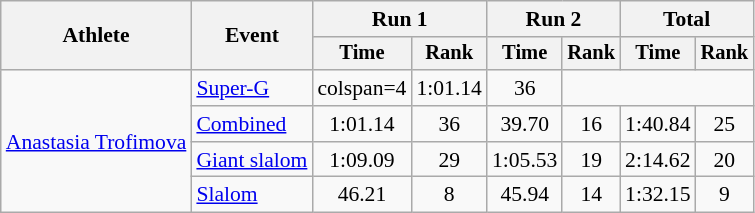<table class="wikitable" style="font-size:90%; text-align:center;">
<tr>
<th rowspan=2>Athlete</th>
<th rowspan=2>Event</th>
<th colspan=2>Run 1</th>
<th colspan=2>Run 2</th>
<th colspan=2>Total</th>
</tr>
<tr style="font-size:95%">
<th>Time</th>
<th>Rank</th>
<th>Time</th>
<th>Rank</th>
<th>Time</th>
<th>Rank</th>
</tr>
<tr>
<td rowspan=4><a href='#'>Anastasia Trofimova</a></td>
<td align=left><a href='#'>Super-G</a></td>
<td>colspan=4 </td>
<td>1:01.14</td>
<td>36</td>
</tr>
<tr>
<td align=left><a href='#'>Combined</a></td>
<td>1:01.14</td>
<td>36</td>
<td>39.70</td>
<td>16</td>
<td>1:40.84</td>
<td>25</td>
</tr>
<tr>
<td align=left><a href='#'>Giant slalom</a></td>
<td>1:09.09</td>
<td>29</td>
<td>1:05.53</td>
<td>19</td>
<td>2:14.62</td>
<td>20</td>
</tr>
<tr>
<td align=left><a href='#'>Slalom</a></td>
<td>46.21</td>
<td>8</td>
<td>45.94</td>
<td>14</td>
<td>1:32.15</td>
<td>9</td>
</tr>
</table>
